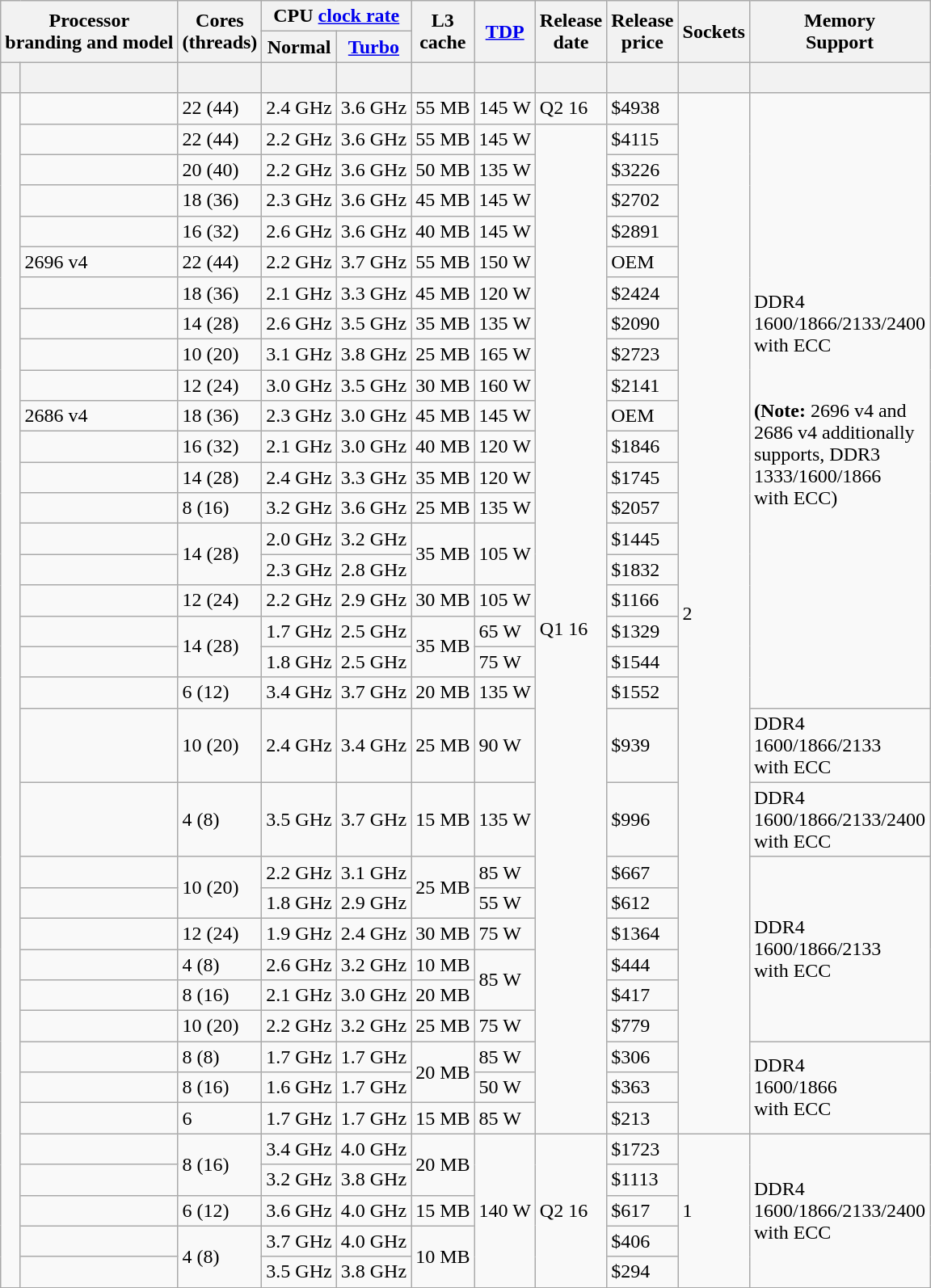<table class="wikitable sortable hover-highlight">
<tr>
<th colspan="2" rowspan="2">Processor<br>branding and model</th>
<th rowspan="2">Cores<br>(threads)</th>
<th colspan="2">CPU <a href='#'>clock rate</a></th>
<th rowspan="2" data-sort-type="number">L3<br>cache</th>
<th rowspan="2" data-sort-type="number"><a href='#'>TDP</a></th>
<th rowspan="2" class="unsortable">Release<br>date</th>
<th rowspan="2">Release<br>price</th>
<th rowspan="2">Sockets</th>
<th rowspan="2">Memory<br>Support</th>
</tr>
<tr>
<th>Normal</th>
<th data-sort-type="number"><a href='#'>Turbo</a></th>
</tr>
<tr>
<th style="background-position:center"><br></th>
<th style="background-position:center"></th>
<th style="background-position:center"></th>
<th style="background-position:center"></th>
<th style="background-position:center"></th>
<th style="background-position:center"></th>
<th style="background-position:center"></th>
<th style="background-position:center"></th>
<th style="background-position:center"></th>
<th style="background-position:center"></th>
<th style="background-position:center"></th>
</tr>
<tr>
<td rowspan="36"></td>
<td></td>
<td>22 (44)</td>
<td>2.4 GHz</td>
<td>3.6 GHz</td>
<td>55 MB</td>
<td>145 W</td>
<td>Q2 16</td>
<td>$4938</td>
<td rowspan="31">2</td>
<td rowspan="20">DDR4 <br>1600/1866/2133/2400<br>with ECC <br><br><br><strong>(Note:</strong> 2696 v4 and <br> 2686 v4 additionally <br>supports, DDR3 <br>1333/1600/1866 <br>with ECC)</td>
</tr>
<tr>
<td><strong></strong></td>
<td>22 (44)</td>
<td>2.2 GHz</td>
<td>3.6 GHz</td>
<td>55 MB</td>
<td>145 W</td>
<td rowspan="30">Q1 16</td>
<td>$4115</td>
</tr>
<tr>
<td><strong></strong></td>
<td>20 (40)</td>
<td>2.2 GHz</td>
<td>3.6 GHz</td>
<td>50 MB</td>
<td>135 W</td>
<td>$3226</td>
</tr>
<tr>
<td><strong></strong></td>
<td>18 (36)</td>
<td>2.3 GHz</td>
<td>3.6 GHz</td>
<td>45 MB</td>
<td>145 W</td>
<td>$2702</td>
</tr>
<tr>
<td><strong></strong></td>
<td>16 (32)</td>
<td>2.6 GHz</td>
<td>3.6 GHz</td>
<td>40 MB</td>
<td>145 W</td>
<td>$2891</td>
</tr>
<tr>
<td>2696 v4</td>
<td>22 (44)</td>
<td>2.2 GHz</td>
<td>3.7 GHz</td>
<td>55 MB</td>
<td>150 W</td>
<td>OEM</td>
</tr>
<tr>
<td><strong></strong></td>
<td>18 (36)</td>
<td>2.1 GHz</td>
<td>3.3 GHz</td>
<td>45 MB</td>
<td>120 W</td>
<td>$2424</td>
</tr>
<tr>
<td><strong></strong></td>
<td>14 (28)</td>
<td>2.6 GHz</td>
<td>3.5 GHz</td>
<td>35 MB</td>
<td>135 W</td>
<td>$2090</td>
</tr>
<tr>
<td><strong></strong></td>
<td>10 (20)</td>
<td>3.1 GHz</td>
<td>3.8 GHz</td>
<td>25 MB</td>
<td>165 W</td>
<td>$2723</td>
</tr>
<tr>
<td><strong></strong></td>
<td>12 (24)</td>
<td>3.0 GHz</td>
<td>3.5 GHz</td>
<td>30 MB</td>
<td>160 W</td>
<td>$2141</td>
</tr>
<tr>
<td>2686 v4</td>
<td>18 (36)</td>
<td>2.3 GHz</td>
<td>3.0 GHz</td>
<td>45 MB</td>
<td>145 W</td>
<td>OEM</td>
</tr>
<tr>
<td><strong></strong></td>
<td>16 (32)</td>
<td>2.1 GHz</td>
<td>3.0 GHz</td>
<td>40 MB</td>
<td>120 W</td>
<td>$1846</td>
</tr>
<tr>
<td><strong></strong></td>
<td>14 (28)</td>
<td>2.4 GHz</td>
<td>3.3 GHz</td>
<td>35 MB</td>
<td>120 W</td>
<td>$1745</td>
</tr>
<tr>
<td><strong></strong></td>
<td>8 (16)</td>
<td>3.2 GHz</td>
<td>3.6 GHz</td>
<td>25 MB</td>
<td>135 W</td>
<td>$2057</td>
</tr>
<tr>
<td><strong></strong></td>
<td rowspan="2">14 (28)</td>
<td>2.0 GHz</td>
<td>3.2 GHz</td>
<td rowspan="2">35 MB</td>
<td rowspan="2">105 W</td>
<td>$1445</td>
</tr>
<tr>
<td><strong></strong></td>
<td>2.3 GHz</td>
<td>2.8 GHz</td>
<td>$1832</td>
</tr>
<tr>
<td><strong></strong></td>
<td>12 (24)</td>
<td>2.2 GHz</td>
<td>2.9 GHz</td>
<td>30 MB</td>
<td>105 W</td>
<td>$1166</td>
</tr>
<tr>
<td><strong></strong></td>
<td rowspan="2">14 (28)</td>
<td>1.7 GHz</td>
<td>2.5 GHz</td>
<td rowspan="2">35 MB</td>
<td>65 W</td>
<td>$1329</td>
</tr>
<tr>
<td><strong></strong></td>
<td>1.8 GHz</td>
<td>2.5 GHz</td>
<td>75 W</td>
<td>$1544</td>
</tr>
<tr>
<td><strong></strong></td>
<td>6 (12)</td>
<td>3.4 GHz</td>
<td>3.7 GHz</td>
<td>20 MB</td>
<td>135 W</td>
<td>$1552</td>
</tr>
<tr>
<td><strong></strong></td>
<td>10 (20)</td>
<td>2.4 GHz</td>
<td>3.4 GHz</td>
<td>25 MB</td>
<td>90 W</td>
<td>$939</td>
<td>DDR4 <br>1600/1866/2133<br>with ECC</td>
</tr>
<tr>
<td><strong></strong></td>
<td>4 (8)</td>
<td>3.5 GHz</td>
<td>3.7 GHz</td>
<td>15 MB</td>
<td>135 W</td>
<td>$996</td>
<td>DDR4 <br>1600/1866/2133/2400<br>with ECC</td>
</tr>
<tr>
<td><strong></strong></td>
<td rowspan="2">10 (20)</td>
<td>2.2 GHz</td>
<td>3.1 GHz</td>
<td rowspan="2">25 MB</td>
<td>85 W</td>
<td>$667</td>
<td rowspan="6">DDR4 <br>1600/1866/2133<br>with ECC</td>
</tr>
<tr>
<td><strong></strong></td>
<td>1.8 GHz</td>
<td>2.9 GHz</td>
<td>55 W</td>
<td>$612</td>
</tr>
<tr>
<td><strong></strong></td>
<td>12 (24)</td>
<td>1.9 GHz</td>
<td>2.4 GHz</td>
<td>30 MB</td>
<td>75 W</td>
<td>$1364</td>
</tr>
<tr>
<td><strong></strong></td>
<td>4 (8)</td>
<td>2.6 GHz</td>
<td>3.2 GHz</td>
<td>10 MB</td>
<td rowspan="2">85 W</td>
<td>$444</td>
</tr>
<tr>
<td><strong></strong></td>
<td>8 (16)</td>
<td>2.1 GHz</td>
<td>3.0 GHz</td>
<td>20 MB</td>
<td>$417</td>
</tr>
<tr>
<td><strong></strong></td>
<td>10 (20)</td>
<td>2.2 GHz</td>
<td>3.2 GHz</td>
<td>25 MB</td>
<td>75 W</td>
<td>$779</td>
</tr>
<tr>
<td><strong></strong></td>
<td>8 (8)</td>
<td>1.7 GHz</td>
<td>1.7 GHz</td>
<td rowspan="2">20 MB</td>
<td>85 W</td>
<td>$306</td>
<td rowspan="3">DDR4 <br>1600/1866<br>with ECC</td>
</tr>
<tr>
<td><strong></strong></td>
<td>8 (16)</td>
<td>1.6 GHz</td>
<td>1.7 GHz</td>
<td>50 W</td>
<td>$363</td>
</tr>
<tr>
<td><strong></strong></td>
<td>6</td>
<td>1.7 GHz</td>
<td>1.7 GHz</td>
<td>15 MB</td>
<td>85 W</td>
<td>$213</td>
</tr>
<tr>
<td><strong></strong></td>
<td rowspan="2">8 (16)</td>
<td>3.4 GHz</td>
<td>4.0 GHz</td>
<td rowspan="2">20 MB</td>
<td rowspan="5">140 W</td>
<td rowspan="5">Q2 16</td>
<td>$1723</td>
<td rowspan="5">1</td>
<td rowspan="5">DDR4 <br>1600/1866/2133/2400<br>with ECC</td>
</tr>
<tr>
<td><strong></strong></td>
<td>3.2 GHz</td>
<td>3.8 GHz</td>
<td>$1113</td>
</tr>
<tr>
<td><strong></strong></td>
<td>6 (12)</td>
<td>3.6 GHz</td>
<td>4.0 GHz</td>
<td>15 MB</td>
<td>$617</td>
</tr>
<tr>
<td><strong></strong></td>
<td rowspan="2">4 (8)</td>
<td>3.7 GHz</td>
<td>4.0 GHz</td>
<td rowspan="2">10 MB</td>
<td>$406</td>
</tr>
<tr>
<td><strong></strong></td>
<td>3.5 GHz</td>
<td>3.8 GHz</td>
<td>$294</td>
</tr>
<tr>
</tr>
</table>
